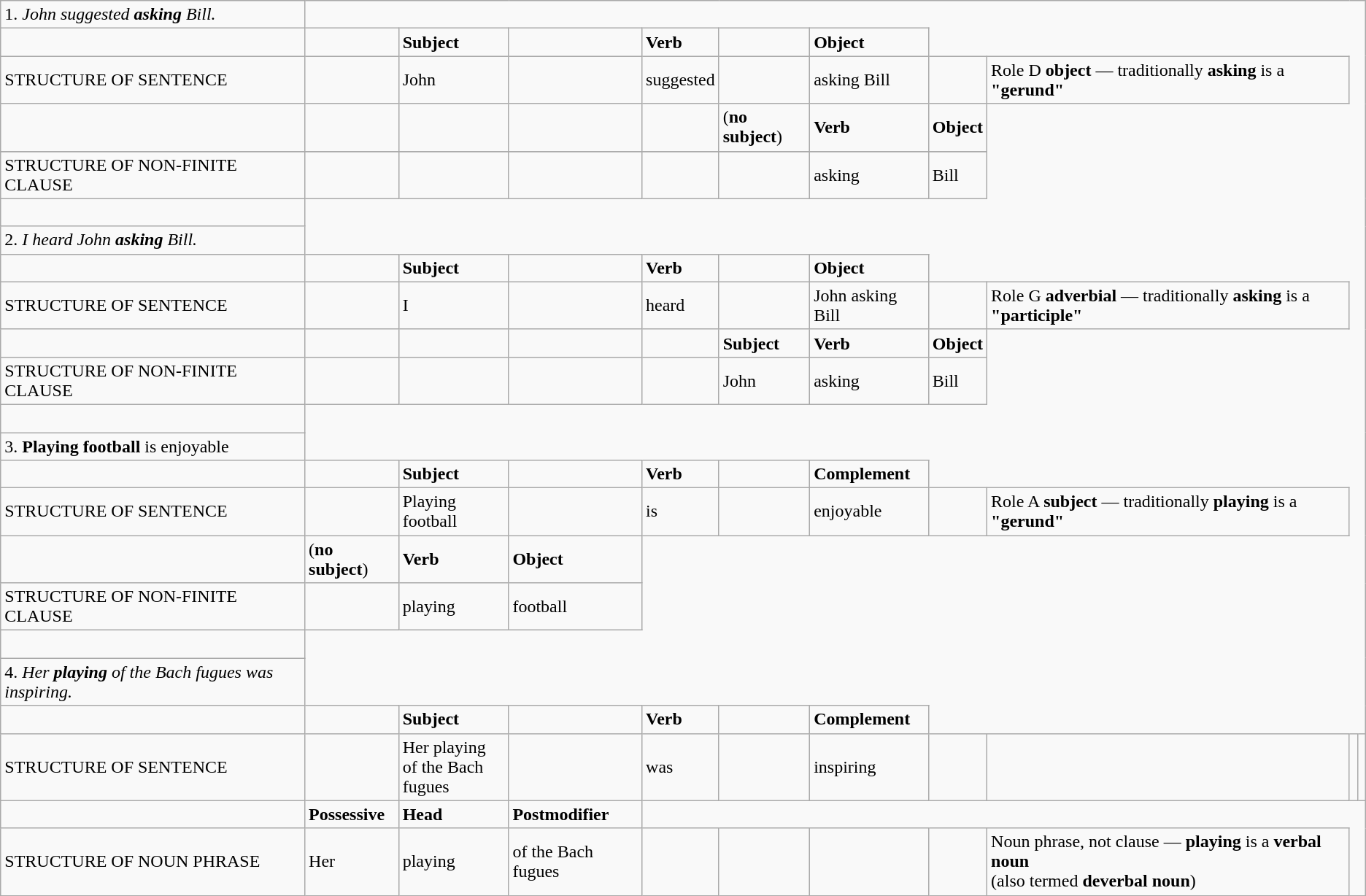<table class="wikitable">
<tr>
<td>1. <em>John suggested <strong>asking</strong> Bill.</em></td>
</tr>
<tr>
<td></td>
<td></td>
<td><strong>Subject</strong></td>
<td></td>
<td><strong>Verb</strong></td>
<td></td>
<td><strong>Object</strong></td>
</tr>
<tr>
<td>STRUCTURE OF SENTENCE</td>
<td></td>
<td>John</td>
<td></td>
<td>suggested</td>
<td></td>
<td>asking Bill</td>
<td></td>
<td>Role D <strong>object</strong> — traditionally <strong>asking</strong> is a <strong>"gerund"</strong></td>
</tr>
<tr>
<td></td>
<td></td>
<td></td>
<td></td>
<td></td>
<td>(<strong>no subject</strong>)</td>
<td><strong>Verb</strong></td>
<td><strong>Object</strong></td>
</tr>
<tr>
</tr>
<tr>
<td>STRUCTURE OF NON-FINITE CLAUSE</td>
<td></td>
<td></td>
<td></td>
<td></td>
<td></td>
<td>asking</td>
<td>Bill</td>
</tr>
<tr>
<td><br></td>
</tr>
<tr>
<td>2. <em>I heard John <strong>asking</strong> Bill. </em></td>
</tr>
<tr>
<td></td>
<td></td>
<td><strong>Subject</strong></td>
<td></td>
<td><strong>Verb</strong></td>
<td></td>
<td><strong>Object</strong></td>
</tr>
<tr>
<td>STRUCTURE OF SENTENCE</td>
<td></td>
<td>I</td>
<td></td>
<td>heard</td>
<td></td>
<td>John asking Bill</td>
<td></td>
<td>Role G <strong>adverbial</strong> — traditionally <strong>asking</strong> is a <strong>"participle"</strong></td>
</tr>
<tr>
<td></td>
<td></td>
<td></td>
<td></td>
<td></td>
<td><strong>Subject</strong></td>
<td><strong>Verb</strong></td>
<td><strong>Object</strong></td>
</tr>
<tr>
<td>STRUCTURE OF NON-FINITE CLAUSE</td>
<td></td>
<td></td>
<td></td>
<td></td>
<td>John</td>
<td>asking</td>
<td>Bill</td>
</tr>
<tr>
<td><br></td>
</tr>
<tr>
<td>3. <strong>Playing football</strong> is enjoyable</td>
</tr>
<tr>
<td></td>
<td></td>
<td><strong>Subject</strong></td>
<td></td>
<td><strong>Verb</strong></td>
<td></td>
<td><strong>Complement</strong></td>
</tr>
<tr>
<td>STRUCTURE OF SENTENCE</td>
<td></td>
<td>Playing football</td>
<td></td>
<td>is</td>
<td></td>
<td>enjoyable</td>
<td></td>
<td>Role A <strong>subject</strong> — traditionally <strong>playing</strong> is a <strong>"gerund"</strong></td>
</tr>
<tr>
<td></td>
<td>(<strong>no subject</strong>)</td>
<td><strong>Verb</strong></td>
<td><strong>Object</strong></td>
</tr>
<tr>
<td>STRUCTURE OF NON-FINITE CLAUSE</td>
<td></td>
<td>playing</td>
<td>football</td>
</tr>
<tr>
<td><br></td>
</tr>
<tr>
<td>4. <em>Her <strong>playing</strong> of the Bach fugues was inspiring.</em></td>
</tr>
<tr>
<td></td>
<td></td>
<td><strong>Subject</strong></td>
<td></td>
<td><strong>Verb</strong></td>
<td></td>
<td><strong>Complement</strong></td>
</tr>
<tr>
<td>STRUCTURE OF SENTENCE</td>
<td></td>
<td>Her playing<br> of the Bach<br>fugues</td>
<td></td>
<td>was</td>
<td></td>
<td>inspiring</td>
<td></td>
<td></td>
<td></td>
<td></td>
</tr>
<tr>
<td></td>
<td><strong>Possessive</strong></td>
<td><strong>Head</strong></td>
<td><strong>Postmodifier</strong></td>
</tr>
<tr>
<td>STRUCTURE OF NOUN PHRASE</td>
<td>Her</td>
<td>playing</td>
<td>of the Bach fugues</td>
<td></td>
<td></td>
<td></td>
<td></td>
<td>Noun phrase, not clause — <strong>playing</strong> is a <strong>verbal noun</strong> <br>(also termed <strong>deverbal noun</strong>)</td>
</tr>
</table>
